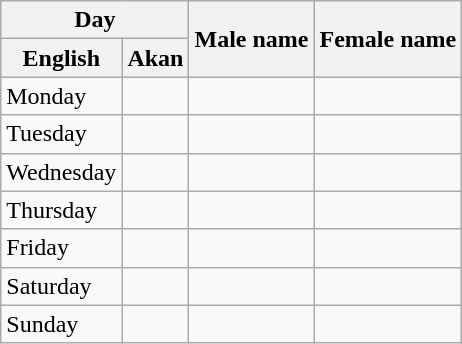<table class="wikitable">
<tr>
<th scope="col" colspan=2>Day</th>
<th scope="col" rowspan=2>Male name</th>
<th scope="col" rowspan=2>Female name</th>
</tr>
<tr>
<th>English</th>
<th>Akan</th>
</tr>
<tr>
<td>Monday</td>
<td></td>
<td></td>
<td></td>
</tr>
<tr>
<td>Tuesday</td>
<td></td>
<td></td>
<td></td>
</tr>
<tr>
<td>Wednesday</td>
<td></td>
<td></td>
<td></td>
</tr>
<tr>
<td>Thursday</td>
<td></td>
<td></td>
<td></td>
</tr>
<tr>
<td>Friday</td>
<td></td>
<td></td>
<td></td>
</tr>
<tr>
<td>Saturday</td>
<td></td>
<td></td>
<td></td>
</tr>
<tr>
<td>Sunday</td>
<td></td>
<td></td>
<td></td>
</tr>
</table>
